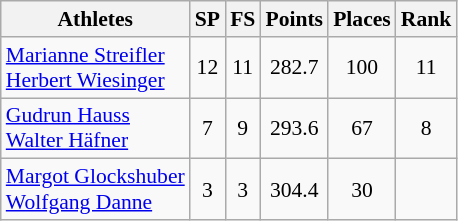<table class="wikitable" border="1" style="font-size:90%">
<tr>
<th>Athletes</th>
<th>SP</th>
<th>FS</th>
<th>Points</th>
<th>Places</th>
<th>Rank</th>
</tr>
<tr align=center>
<td align=left><a href='#'>Marianne Streifler</a><br><a href='#'>Herbert Wiesinger</a></td>
<td>12</td>
<td>11</td>
<td>282.7</td>
<td>100</td>
<td>11</td>
</tr>
<tr align=center>
<td align=left><a href='#'>Gudrun Hauss</a><br><a href='#'>Walter Häfner</a></td>
<td>7</td>
<td>9</td>
<td>293.6</td>
<td>67</td>
<td>8</td>
</tr>
<tr align=center>
<td align=left><a href='#'>Margot Glockshuber</a><br><a href='#'>Wolfgang Danne</a></td>
<td>3</td>
<td>3</td>
<td>304.4</td>
<td>30</td>
<td></td>
</tr>
</table>
